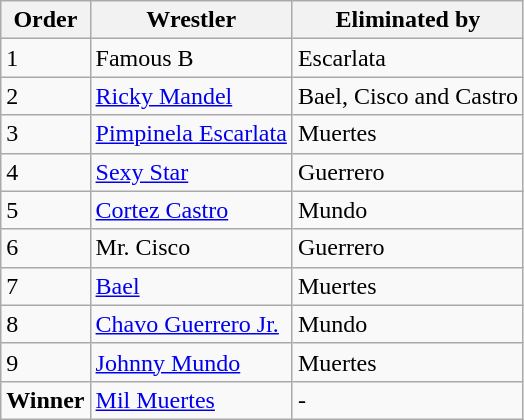<table class="wikitable sortable">
<tr>
<th>Order</th>
<th>Wrestler</th>
<th>Eliminated by</th>
</tr>
<tr>
<td>1</td>
<td>Famous B</td>
<td>Escarlata</td>
</tr>
<tr>
<td>2</td>
<td><a href='#'>Ricky Mandel</a></td>
<td>Bael, Cisco and Castro</td>
</tr>
<tr>
<td>3</td>
<td><a href='#'>Pimpinela Escarlata</a></td>
<td>Muertes</td>
</tr>
<tr>
<td>4</td>
<td><a href='#'>Sexy Star</a></td>
<td>Guerrero</td>
</tr>
<tr>
<td>5</td>
<td><a href='#'>Cortez Castro</a></td>
<td>Mundo</td>
</tr>
<tr>
<td>6</td>
<td>Mr. Cisco</td>
<td>Guerrero</td>
</tr>
<tr>
<td>7</td>
<td><a href='#'>Bael</a></td>
<td>Muertes</td>
</tr>
<tr>
<td>8</td>
<td><a href='#'>Chavo Guerrero Jr.</a></td>
<td>Mundo</td>
</tr>
<tr>
<td>9</td>
<td><a href='#'>Johnny Mundo</a></td>
<td>Muertes</td>
</tr>
<tr>
<td><strong>Winner</strong></td>
<td><a href='#'>Mil Muertes</a></td>
<td>-</td>
</tr>
</table>
